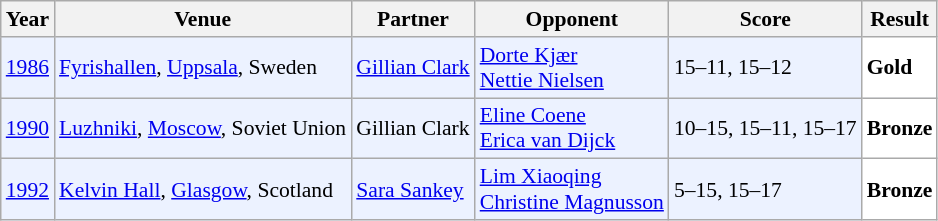<table class="sortable wikitable" style="font-size: 90%;">
<tr>
<th>Year</th>
<th>Venue</th>
<th>Partner</th>
<th>Opponent</th>
<th>Score</th>
<th>Result</th>
</tr>
<tr style="background:#ECF2FF">
<td align="center"><a href='#'>1986</a></td>
<td align="left"><a href='#'>Fyrishallen</a>, <a href='#'>Uppsala</a>, Sweden</td>
<td align="left"> <a href='#'>Gillian Clark</a></td>
<td align="left"> <a href='#'>Dorte Kjær</a><br> <a href='#'>Nettie Nielsen</a></td>
<td align="left">15–11, 15–12</td>
<td style="text-align:left; background:white"> <strong>Gold</strong></td>
</tr>
<tr style="background:#ECF2FF">
<td align="center"><a href='#'>1990</a></td>
<td align="left"><a href='#'>Luzhniki</a>, <a href='#'>Moscow</a>, Soviet Union</td>
<td align="left"> Gillian Clark</td>
<td align="left"> <a href='#'>Eline Coene</a><br> <a href='#'>Erica van Dijck</a></td>
<td align="left">10–15, 15–11, 15–17</td>
<td style="text-align:left; background:white"> <strong>Bronze</strong></td>
</tr>
<tr style="background:#ECF2FF">
<td align="center"><a href='#'>1992</a></td>
<td align="left"><a href='#'>Kelvin Hall</a>, <a href='#'>Glasgow</a>, Scotland</td>
<td align="left"> <a href='#'>Sara Sankey</a></td>
<td align="left"> <a href='#'>Lim Xiaoqing</a><br> <a href='#'>Christine Magnusson</a></td>
<td align="left">5–15, 15–17</td>
<td style="text-align:left; background:white"> <strong>Bronze</strong></td>
</tr>
</table>
